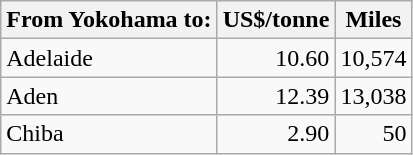<table class="wikitable" border="1">
<tr>
<th align="left">From Yokohama to:</th>
<th align="left">US$/tonne</th>
<th align="left">Miles</th>
</tr>
<tr>
<td>Adelaide</td>
<td align="right">10.60</td>
<td align="right">10,574</td>
</tr>
<tr>
<td>Aden</td>
<td align="right">12.39</td>
<td align="right">13,038</td>
</tr>
<tr>
<td>Chiba</td>
<td align="right">2.90</td>
<td align="right">50</td>
</tr>
</table>
